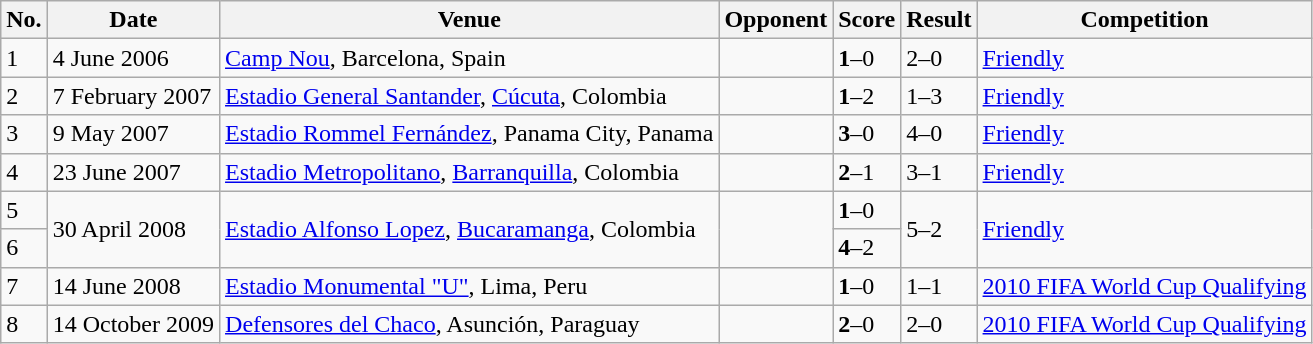<table class="wikitable">
<tr>
<th>No.</th>
<th>Date</th>
<th>Venue</th>
<th>Opponent</th>
<th>Score</th>
<th>Result</th>
<th>Competition</th>
</tr>
<tr>
<td>1</td>
<td>4 June 2006</td>
<td><a href='#'>Camp Nou</a>, Barcelona, Spain</td>
<td></td>
<td><strong>1</strong>–0</td>
<td>2–0</td>
<td><a href='#'>Friendly</a></td>
</tr>
<tr>
<td>2</td>
<td>7 February 2007</td>
<td><a href='#'>Estadio General Santander</a>, <a href='#'>Cúcuta</a>, Colombia</td>
<td></td>
<td><strong>1</strong>–2</td>
<td>1–3</td>
<td><a href='#'>Friendly</a></td>
</tr>
<tr>
<td>3</td>
<td>9 May 2007</td>
<td><a href='#'>Estadio Rommel Fernández</a>, Panama City, Panama</td>
<td></td>
<td><strong>3</strong>–0</td>
<td>4–0</td>
<td><a href='#'>Friendly</a></td>
</tr>
<tr>
<td>4</td>
<td>23 June 2007</td>
<td><a href='#'>Estadio Metropolitano</a>, <a href='#'>Barranquilla</a>, Colombia</td>
<td></td>
<td><strong>2</strong>–1</td>
<td>3–1</td>
<td><a href='#'>Friendly</a></td>
</tr>
<tr>
<td>5</td>
<td rowspan="2">30 April 2008</td>
<td rowspan="2"><a href='#'>Estadio Alfonso Lopez</a>, <a href='#'>Bucaramanga</a>, Colombia</td>
<td rowspan="2"></td>
<td><strong>1</strong>–0</td>
<td rowspan="2">5–2</td>
<td rowspan="2"><a href='#'>Friendly</a></td>
</tr>
<tr>
<td>6</td>
<td><strong>4</strong>–2</td>
</tr>
<tr>
<td>7</td>
<td>14 June 2008</td>
<td><a href='#'>Estadio Monumental "U"</a>, Lima, Peru</td>
<td></td>
<td><strong>1</strong>–0</td>
<td>1–1</td>
<td><a href='#'>2010 FIFA World Cup Qualifying</a></td>
</tr>
<tr>
<td>8</td>
<td>14 October 2009</td>
<td><a href='#'>Defensores del Chaco</a>, Asunción, Paraguay</td>
<td></td>
<td><strong>2</strong>–0</td>
<td>2–0</td>
<td><a href='#'>2010 FIFA World Cup Qualifying</a></td>
</tr>
</table>
